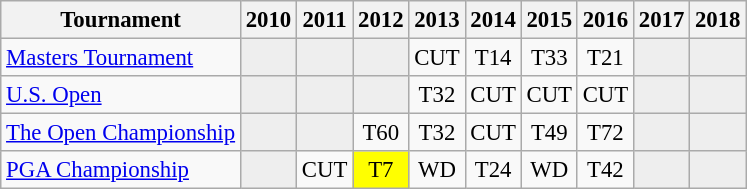<table class="wikitable" style="font-size:95%;text-align:center;">
<tr>
<th>Tournament</th>
<th>2010</th>
<th>2011</th>
<th>2012</th>
<th>2013</th>
<th>2014</th>
<th>2015</th>
<th>2016</th>
<th>2017</th>
<th>2018</th>
</tr>
<tr>
<td align=left><a href='#'>Masters Tournament</a></td>
<td style="background:#eeeeee;"></td>
<td style="background:#eeeeee;"></td>
<td style="background:#eeeeee;"></td>
<td>CUT</td>
<td>T14</td>
<td>T33</td>
<td>T21</td>
<td style="background:#eeeeee;"></td>
<td style="background:#eeeeee;"></td>
</tr>
<tr>
<td align=left><a href='#'>U.S. Open</a></td>
<td style="background:#eeeeee;"></td>
<td style="background:#eeeeee;"></td>
<td style="background:#eeeeee;"></td>
<td>T32</td>
<td>CUT</td>
<td>CUT</td>
<td>CUT</td>
<td style="background:#eeeeee;"></td>
<td style="background:#eeeeee;"></td>
</tr>
<tr>
<td align=left><a href='#'>The Open Championship</a></td>
<td style="background:#eeeeee;"></td>
<td style="background:#eeeeee;"></td>
<td>T60</td>
<td>T32</td>
<td>CUT</td>
<td>T49</td>
<td>T72</td>
<td style="background:#eeeeee;"></td>
<td style="background:#eeeeee;"></td>
</tr>
<tr>
<td align=left><a href='#'>PGA Championship</a></td>
<td style="background:#eeeeee;"></td>
<td>CUT</td>
<td style="background:yellow;">T7</td>
<td>WD</td>
<td>T24</td>
<td>WD</td>
<td>T42</td>
<td style="background:#eeeeee;"></td>
<td style="background:#eeeeee;"></td>
</tr>
</table>
